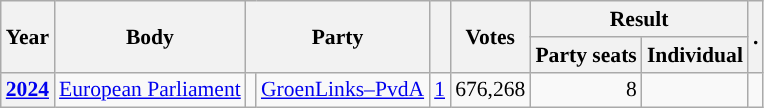<table class="wikitable plainrowheaders sortable" border=2 cellpadding=4 cellspacing=0 style="border: 1px #aaa solid; font-size: 90%; text-align:center;">
<tr>
<th scope="col" rowspan=2>Year</th>
<th scope="col" rowspan=2>Body</th>
<th scope="col" colspan=2 rowspan=2>Party</th>
<th scope="col" rowspan=2></th>
<th scope="col" rowspan=2>Votes</th>
<th scope="colgroup" colspan=2>Result</th>
<th scope="col" rowspan=2>.</th>
</tr>
<tr>
<th scope="col">Party seats</th>
<th scope="col">Individual</th>
</tr>
<tr>
<th scope="row"><a href='#'>2024</a></th>
<td><a href='#'>European Parliament</a></td>
<td style="background-color:"></td>
<td><a href='#'>GroenLinks–PvdA</a></td>
<td style=text-align:right><a href='#'>1</a></td>
<td style=text-align:right>676,268</td>
<td style=text-align:right>8</td>
<td></td>
<td></td>
</tr>
</table>
